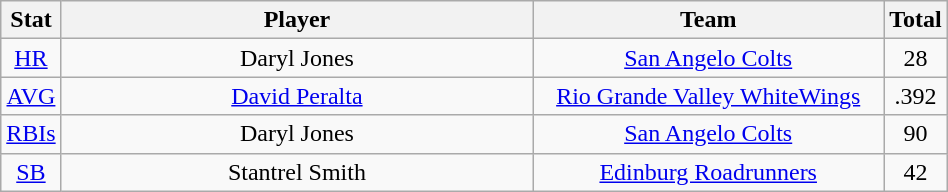<table class="wikitable"  style="width:50%; text-align:center;">
<tr>
<th style="width:5%;">Stat</th>
<th style="width:55%;">Player</th>
<th style="width:55%;">Team</th>
<th style="width:5%;">Total</th>
</tr>
<tr>
<td><a href='#'>HR</a></td>
<td>Daryl Jones</td>
<td><a href='#'>San Angelo Colts</a></td>
<td>28</td>
</tr>
<tr>
<td><a href='#'>AVG</a></td>
<td><a href='#'>David Peralta</a></td>
<td><a href='#'>Rio Grande Valley WhiteWings</a></td>
<td>.392</td>
</tr>
<tr>
<td><a href='#'>RBIs</a></td>
<td>Daryl Jones</td>
<td><a href='#'>San Angelo Colts</a></td>
<td>90</td>
</tr>
<tr>
<td><a href='#'>SB</a></td>
<td>Stantrel Smith</td>
<td><a href='#'>Edinburg Roadrunners</a></td>
<td>42</td>
</tr>
</table>
